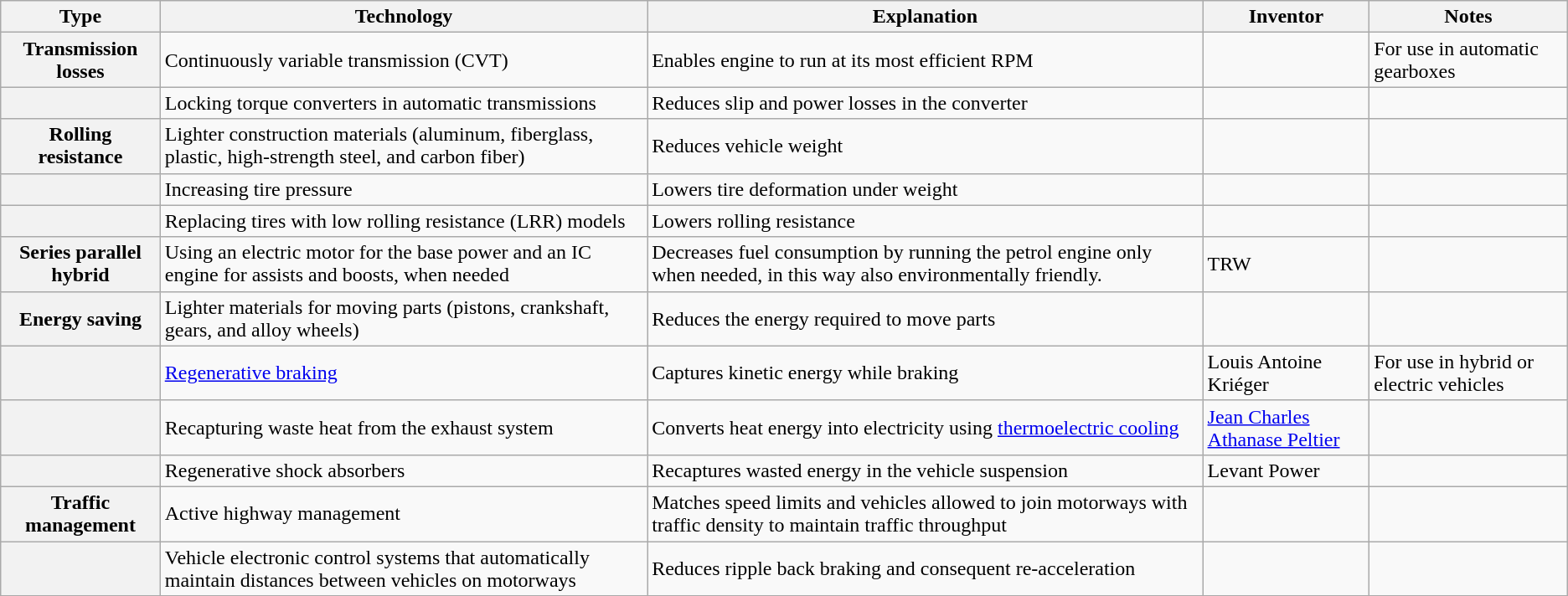<table class="wikitable">
<tr>
<th>Type</th>
<th>Technology</th>
<th>Explanation</th>
<th>Inventor</th>
<th>Notes</th>
</tr>
<tr>
<th>Transmission losses</th>
<td>Continuously variable transmission (CVT)</td>
<td>Enables engine to run at its most efficient RPM</td>
<td></td>
<td>For use in automatic gearboxes</td>
</tr>
<tr>
<th></th>
<td>Locking torque converters in automatic transmissions</td>
<td>Reduces slip and power losses in the converter</td>
<td></td>
<td></td>
</tr>
<tr>
<th>Rolling resistance</th>
<td>Lighter construction materials (aluminum, fiberglass, plastic, high-strength steel, and carbon fiber)</td>
<td>Reduces vehicle weight</td>
<td></td>
<td></td>
</tr>
<tr>
<th></th>
<td>Increasing tire pressure</td>
<td>Lowers tire deformation under weight</td>
<td></td>
<td></td>
</tr>
<tr>
<th></th>
<td>Replacing tires with low rolling resistance (LRR) models</td>
<td>Lowers rolling resistance</td>
<td></td>
<td></td>
</tr>
<tr>
<th>Series parallel hybrid</th>
<td>Using an electric motor for the base power and an IC engine for assists and boosts, when needed</td>
<td>Decreases fuel consumption by running the petrol engine only when needed, in this way also environmentally friendly.</td>
<td>TRW</td>
<td></td>
</tr>
<tr>
<th>Energy saving</th>
<td>Lighter materials for moving parts (pistons, crankshaft, gears, and alloy wheels)</td>
<td>Reduces the energy required to move parts</td>
<td></td>
<td></td>
</tr>
<tr>
<th></th>
<td><a href='#'>Regenerative braking</a></td>
<td>Captures kinetic energy while braking</td>
<td>Louis Antoine Kriéger</td>
<td>For use in hybrid or electric vehicles</td>
</tr>
<tr>
<th></th>
<td>Recapturing waste heat from the exhaust system</td>
<td>Converts heat energy into electricity using <a href='#'>thermoelectric cooling</a></td>
<td><a href='#'>Jean Charles Athanase Peltier</a></td>
<td></td>
</tr>
<tr>
<th></th>
<td>Regenerative shock absorbers</td>
<td>Recaptures wasted energy in the vehicle suspension</td>
<td>Levant Power</td>
<td></td>
</tr>
<tr>
<th>Traffic management</th>
<td>Active highway management</td>
<td>Matches speed limits and vehicles allowed to join motorways with traffic density to maintain traffic throughput</td>
<td></td>
<td></td>
</tr>
<tr>
<th></th>
<td>Vehicle electronic control systems that automatically maintain distances between vehicles on motorways</td>
<td>Reduces ripple back braking and consequent re-acceleration</td>
<td></td>
<td></td>
</tr>
</table>
